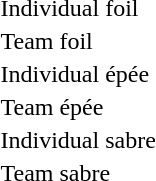<table>
<tr>
<td>Individual foil</td>
<td></td>
<td></td>
<td></td>
</tr>
<tr>
<td>Team foil</td>
<td></td>
<td></td>
<td></td>
</tr>
<tr>
<td>Individual épée</td>
<td></td>
<td></td>
<td></td>
</tr>
<tr>
<td>Team épée</td>
<td></td>
<td></td>
<td></td>
</tr>
<tr>
<td>Individual sabre</td>
<td></td>
<td></td>
<td></td>
</tr>
<tr>
<td>Team sabre</td>
<td></td>
<td></td>
<td></td>
</tr>
</table>
